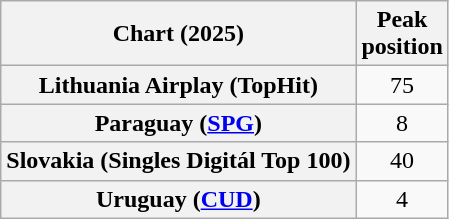<table class="wikitable plainrowheaders sortable" style="text-align:center">
<tr>
<th scope="col">Chart (2025)</th>
<th scope="col">Peak<br>position</th>
</tr>
<tr>
<th scope="row">Lithuania Airplay (TopHit)</th>
<td>75</td>
</tr>
<tr>
<th scope="row">Paraguay (<a href='#'>SPG</a>)</th>
<td>8</td>
</tr>
<tr>
<th scope="row">Slovakia (Singles Digitál Top 100)</th>
<td>40</td>
</tr>
<tr>
<th scope="row">Uruguay (<a href='#'>CUD</a>)</th>
<td>4</td>
</tr>
</table>
